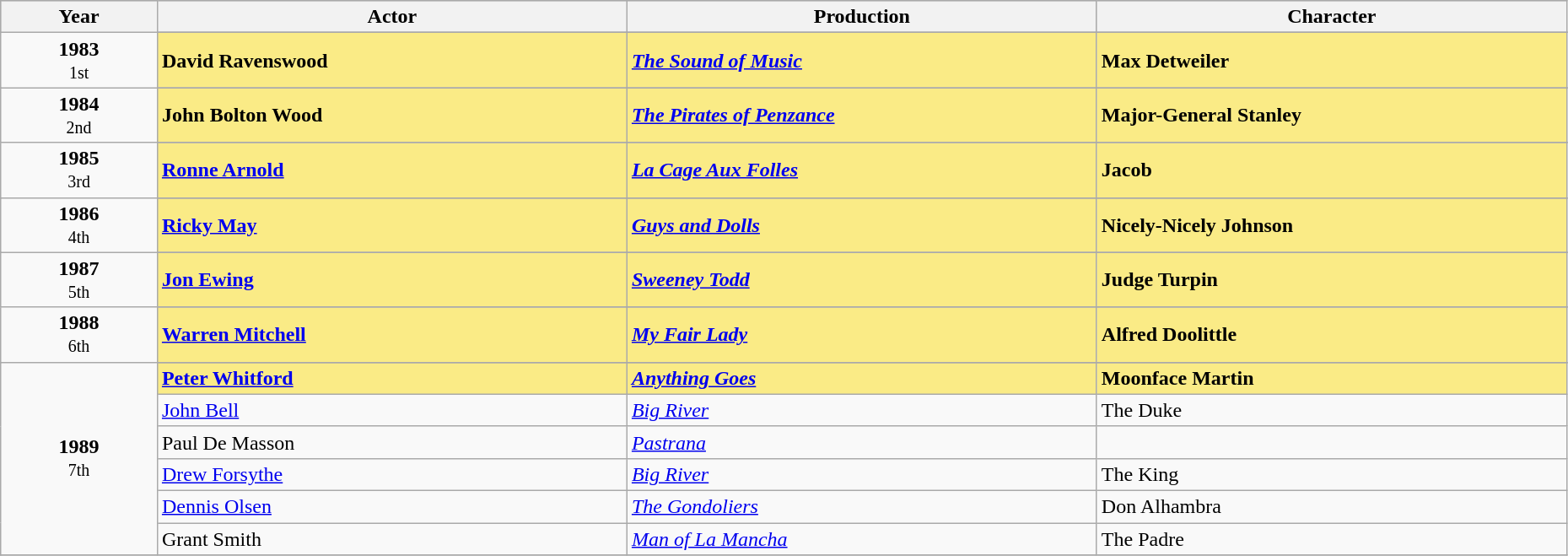<table class="wikitable" style="width:98%;">
<tr style="background:#bebebe;">
<th style="width:10%;">Year</th>
<th style="width:30%;">Actor</th>
<th style="width:30%;">Production</th>
<th style="width:30%;">Character</th>
</tr>
<tr>
<td rowspan=2 style="text-align:center"><strong>1983</strong><br><small>1st</small></td>
</tr>
<tr style="background:#FAEB86"|>
<td><strong>David Ravenswood</strong></td>
<td><strong><em><a href='#'>The Sound of Music</a></em></strong></td>
<td><strong>Max Detweiler</strong></td>
</tr>
<tr>
<td rowspan=2 style="text-align:center"><strong>1984</strong><br><small>2nd</small></td>
</tr>
<tr style="background:#FAEB86">
<td><strong>John Bolton Wood</strong></td>
<td><strong><em><a href='#'>The Pirates of Penzance</a></em></strong></td>
<td><strong>Major-General Stanley</strong></td>
</tr>
<tr>
<td rowspan=2 style="text-align:center"><strong>1985</strong><br><small>3rd</small></td>
</tr>
<tr style="background:#FAEB86"|>
<td><strong><a href='#'>Ronne Arnold</a></strong></td>
<td><strong><em><a href='#'>La Cage Aux Folles</a></em></strong></td>
<td><strong>Jacob</strong></td>
</tr>
<tr>
<td rowspan=2 style="text-align:center"><strong>1986</strong><br><small>4th</small></td>
</tr>
<tr style="background:#FAEB86">
<td><strong><a href='#'>Ricky May</a></strong></td>
<td><strong><em><a href='#'>Guys and Dolls</a></em></strong></td>
<td><strong>Nicely-Nicely Johnson</strong></td>
</tr>
<tr>
<td rowspan=2 style="text-align:center"><strong>1987</strong><br><small>5th</small></td>
</tr>
<tr style="background:#FAEB86">
<td><strong><a href='#'>Jon Ewing</a></strong></td>
<td><strong><em><a href='#'>Sweeney Todd</a></em></strong></td>
<td><strong>Judge Turpin</strong></td>
</tr>
<tr>
<td rowspan=2 style="text-align:center"><strong>1988</strong><br><small>6th</small></td>
</tr>
<tr style="background:#FAEB86">
<td><strong><a href='#'>Warren Mitchell</a></strong></td>
<td><strong><em><a href='#'>My Fair Lady</a></em></strong></td>
<td><strong>Alfred Doolittle</strong></td>
</tr>
<tr>
<td rowspan=7 style="text-align:center"><strong>1989</strong><br><small>7th</small></td>
</tr>
<tr style="background:#FAEB86">
<td><strong><a href='#'>Peter Whitford</a></strong></td>
<td><strong><em><a href='#'>Anything Goes</a></em></strong></td>
<td><strong>Moonface Martin</strong></td>
</tr>
<tr>
<td><a href='#'>John Bell</a></td>
<td><em><a href='#'>Big River</a></em></td>
<td>The Duke</td>
</tr>
<tr>
<td>Paul De Masson</td>
<td><em><a href='#'>Pastrana</a></em></td>
<td></td>
</tr>
<tr>
<td><a href='#'>Drew Forsythe</a></td>
<td><em><a href='#'>Big River</a></em></td>
<td>The King</td>
</tr>
<tr>
<td><a href='#'>Dennis Olsen</a></td>
<td><em><a href='#'>The Gondoliers</a></em></td>
<td>Don Alhambra</td>
</tr>
<tr>
<td>Grant Smith</td>
<td><em><a href='#'>Man of La Mancha</a></em></td>
<td>The Padre</td>
</tr>
<tr>
</tr>
</table>
